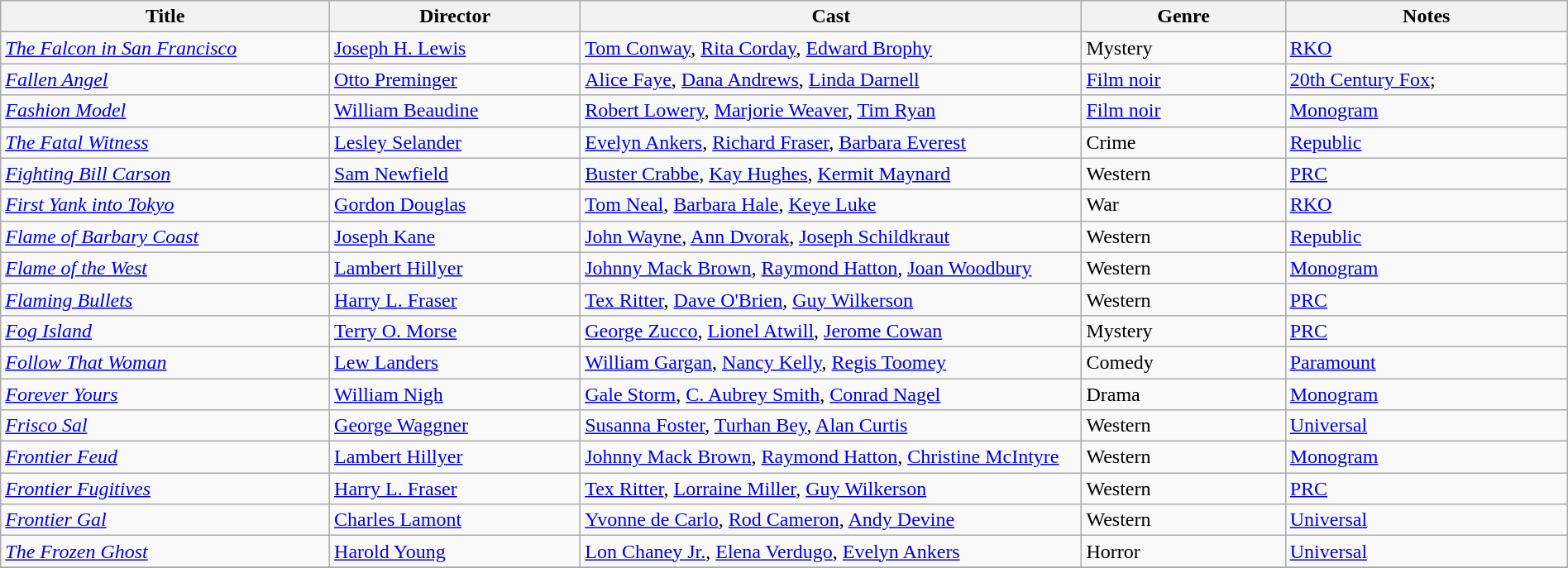<table class="wikitable" style="width:100%;">
<tr>
<th style="width:21%;">Title</th>
<th style="width:16%;">Director</th>
<th style="width:32%;">Cast</th>
<th style="width:13%;">Genre</th>
<th style="width:18%;">Notes</th>
</tr>
<tr>
<td><em><a href='#'>The Falcon in San Francisco</a></em></td>
<td><a href='#'>Joseph H. Lewis</a></td>
<td><a href='#'>Tom Conway</a>, <a href='#'>Rita Corday</a>, <a href='#'>Edward Brophy</a></td>
<td>Mystery</td>
<td><a href='#'>RKO</a></td>
</tr>
<tr>
<td><em><a href='#'>Fallen Angel</a></em></td>
<td><a href='#'>Otto Preminger</a></td>
<td><a href='#'>Alice Faye</a>, <a href='#'>Dana Andrews</a>, <a href='#'>Linda Darnell</a></td>
<td><a href='#'>Film noir</a></td>
<td><a href='#'>20th Century Fox</a>;</td>
</tr>
<tr>
<td><em><a href='#'>Fashion Model</a></em></td>
<td><a href='#'>William Beaudine</a></td>
<td><a href='#'>Robert Lowery</a>, <a href='#'>Marjorie Weaver</a>, <a href='#'>Tim Ryan</a></td>
<td><a href='#'>Film noir</a></td>
<td><a href='#'>Monogram</a></td>
</tr>
<tr>
<td><em><a href='#'>The Fatal Witness</a></em></td>
<td><a href='#'>Lesley Selander</a></td>
<td><a href='#'>Evelyn Ankers</a>, <a href='#'>Richard Fraser</a>, <a href='#'>Barbara Everest</a></td>
<td>Crime</td>
<td><a href='#'>Republic</a></td>
</tr>
<tr>
<td><em><a href='#'>Fighting Bill Carson</a></em></td>
<td><a href='#'>Sam Newfield</a></td>
<td><a href='#'>Buster Crabbe</a>, <a href='#'>Kay Hughes</a>, <a href='#'>Kermit Maynard</a></td>
<td>Western</td>
<td><a href='#'>PRC</a></td>
</tr>
<tr>
<td><em><a href='#'>First Yank into Tokyo</a></em></td>
<td><a href='#'>Gordon Douglas</a></td>
<td><a href='#'>Tom Neal</a>, <a href='#'>Barbara Hale</a>, <a href='#'>Keye Luke</a></td>
<td>War</td>
<td><a href='#'>RKO</a></td>
</tr>
<tr>
<td><em><a href='#'>Flame of Barbary Coast</a></em></td>
<td><a href='#'>Joseph Kane</a></td>
<td><a href='#'>John Wayne</a>, <a href='#'>Ann Dvorak</a>, <a href='#'>Joseph Schildkraut</a></td>
<td>Western</td>
<td><a href='#'>Republic</a></td>
</tr>
<tr>
<td><em><a href='#'>Flame of the West</a></em></td>
<td><a href='#'>Lambert Hillyer</a></td>
<td><a href='#'>Johnny Mack Brown</a>, <a href='#'>Raymond Hatton</a>, <a href='#'>Joan Woodbury</a></td>
<td>Western</td>
<td><a href='#'>Monogram</a></td>
</tr>
<tr>
<td><em><a href='#'>Flaming Bullets</a></em></td>
<td><a href='#'>Harry L. Fraser</a></td>
<td><a href='#'>Tex Ritter</a>, <a href='#'>Dave O'Brien</a>, <a href='#'>Guy Wilkerson</a></td>
<td>Western</td>
<td><a href='#'>PRC</a></td>
</tr>
<tr>
<td><em><a href='#'>Fog Island</a></em></td>
<td><a href='#'>Terry O. Morse</a></td>
<td><a href='#'>George Zucco</a>, <a href='#'>Lionel Atwill</a>, <a href='#'>Jerome Cowan</a></td>
<td>Mystery</td>
<td><a href='#'>PRC</a></td>
</tr>
<tr>
<td><em><a href='#'>Follow That Woman</a></em></td>
<td><a href='#'>Lew Landers</a></td>
<td><a href='#'>William Gargan</a>, <a href='#'>Nancy Kelly</a>, <a href='#'>Regis Toomey</a></td>
<td>Comedy</td>
<td><a href='#'>Paramount</a></td>
</tr>
<tr>
<td><em><a href='#'>Forever Yours</a></em></td>
<td><a href='#'>William Nigh</a></td>
<td><a href='#'>Gale Storm</a>, <a href='#'>C. Aubrey Smith</a>, <a href='#'>Conrad Nagel</a></td>
<td>Drama</td>
<td><a href='#'>Monogram</a></td>
</tr>
<tr>
<td><em><a href='#'>Frisco Sal</a></em></td>
<td><a href='#'>George Waggner</a></td>
<td><a href='#'>Susanna Foster</a>, <a href='#'>Turhan Bey</a>, <a href='#'>Alan Curtis</a></td>
<td>Western</td>
<td><a href='#'>Universal</a></td>
</tr>
<tr>
<td><em><a href='#'>Frontier Feud</a></em></td>
<td><a href='#'>Lambert Hillyer</a></td>
<td><a href='#'>Johnny Mack Brown</a>, <a href='#'>Raymond Hatton</a>, <a href='#'>Christine McIntyre</a></td>
<td>Western</td>
<td><a href='#'>Monogram</a></td>
</tr>
<tr>
<td><em><a href='#'>Frontier Fugitives</a></em></td>
<td><a href='#'>Harry L. Fraser</a></td>
<td><a href='#'>Tex Ritter</a>, <a href='#'>Lorraine Miller</a>, <a href='#'>Guy Wilkerson</a></td>
<td>Western</td>
<td><a href='#'>PRC</a></td>
</tr>
<tr>
<td><em><a href='#'>Frontier Gal</a></em></td>
<td><a href='#'>Charles Lamont</a></td>
<td><a href='#'>Yvonne de Carlo</a>, <a href='#'>Rod Cameron</a>, <a href='#'>Andy Devine</a></td>
<td>Western</td>
<td><a href='#'>Universal</a></td>
</tr>
<tr>
<td><em><a href='#'>The Frozen Ghost</a></em></td>
<td><a href='#'>Harold Young</a></td>
<td><a href='#'>Lon Chaney Jr.</a>, <a href='#'>Elena Verdugo</a>, <a href='#'>Evelyn Ankers</a></td>
<td>Horror</td>
<td><a href='#'>Universal</a></td>
</tr>
<tr>
</tr>
</table>
